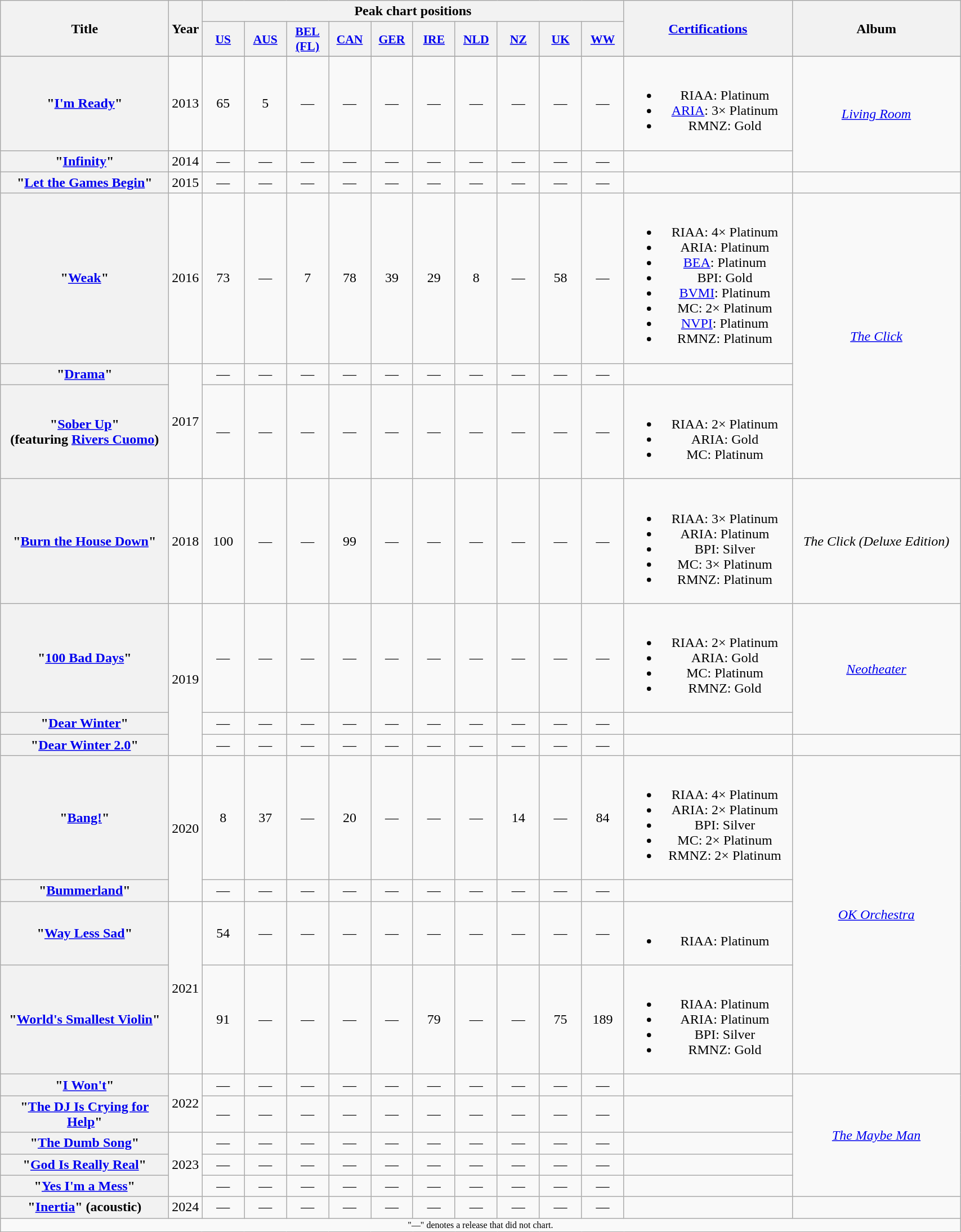<table class="wikitable plainrowheaders" style="text-align:center;">
<tr>
<th scope="col" rowspan="2" style="width:12em;">Title</th>
<th scope="col" rowspan="2" style="width:1em;">Year</th>
<th scope="col" colspan="10">Peak chart positions</th>
<th scope="col" rowspan="2" style="width:12em;"><a href='#'>Certifications</a></th>
<th scope="col" rowspan="2" style="width:12em;">Album</th>
</tr>
<tr>
<th scope="col" style="width:3em;font-size:90%;"><a href='#'>US</a><br></th>
<th scope="col" style="width:3em;font-size:90%;"><a href='#'>AUS</a><br></th>
<th scope="col" style="width:3em;font-size:90%;"><a href='#'>BEL<br>(FL)</a><br></th>
<th scope="col" style="width:3em;font-size:90%;"><a href='#'>CAN</a><br></th>
<th scope="col" style="width:3em;font-size:90%;"><a href='#'>GER</a><br></th>
<th scope="col" style="width:3em;font-size:90%;"><a href='#'>IRE</a><br></th>
<th scope="col" style="width:3em;font-size:90%;"><a href='#'>NLD</a><br></th>
<th scope="col" style="width:3em;font-size:90%;"><a href='#'>NZ</a><br></th>
<th scope="col" style="width:3em;font-size:90%;"><a href='#'>UK</a><br></th>
<th scope="col" style="width:3em;font-size:90%;"><a href='#'>WW</a><br></th>
</tr>
<tr>
</tr>
<tr>
<th scope="row">"<a href='#'>I'm Ready</a>"</th>
<td>2013</td>
<td>65</td>
<td>5</td>
<td>—</td>
<td>—</td>
<td>—</td>
<td>—</td>
<td>—</td>
<td>—</td>
<td>—</td>
<td>—</td>
<td><br><ul><li>RIAA: Platinum</li><li><a href='#'>ARIA</a>: 3× Platinum</li><li>RMNZ: Gold</li></ul></td>
<td rowspan="2"><em><a href='#'>Living Room</a></em></td>
</tr>
<tr>
<th scope="row">"<a href='#'>Infinity</a>"</th>
<td>2014</td>
<td>—</td>
<td>—</td>
<td>—</td>
<td>—</td>
<td>—</td>
<td>—</td>
<td>—</td>
<td>—</td>
<td>—</td>
<td>—</td>
<td></td>
</tr>
<tr>
<th scope="row">"<a href='#'>Let the Games Begin</a>"</th>
<td>2015</td>
<td>—</td>
<td>—</td>
<td>—</td>
<td>—</td>
<td>—</td>
<td>—</td>
<td>—</td>
<td>—</td>
<td>—</td>
<td>—</td>
<td></td>
<td></td>
</tr>
<tr>
<th scope="row">"<a href='#'>Weak</a>"</th>
<td>2016</td>
<td>73</td>
<td>—</td>
<td>7</td>
<td>78</td>
<td>39</td>
<td>29</td>
<td>8</td>
<td>—</td>
<td>58</td>
<td>—</td>
<td><br><ul><li>RIAA: 4× Platinum</li><li>ARIA: Platinum</li><li><a href='#'>BEA</a>: Platinum</li><li>BPI: Gold</li><li><a href='#'>BVMI</a>: Platinum</li><li>MC: 2× Platinum</li><li><a href='#'>NVPI</a>: Platinum</li><li>RMNZ: Platinum</li></ul></td>
<td rowspan="3"><em><a href='#'>The Click</a></em></td>
</tr>
<tr>
<th scope="row">"<a href='#'>Drama</a>"</th>
<td rowspan="2">2017</td>
<td>—</td>
<td>—</td>
<td>—</td>
<td>—</td>
<td>—</td>
<td>—</td>
<td>—</td>
<td>—</td>
<td>—</td>
<td>—</td>
<td></td>
</tr>
<tr>
<th scope="row">"<a href='#'>Sober Up</a>"<br><span>(featuring <a href='#'>Rivers Cuomo</a>)</span></th>
<td>—</td>
<td>—</td>
<td>—</td>
<td>—</td>
<td>—</td>
<td>—</td>
<td>—</td>
<td>—</td>
<td>—</td>
<td>—</td>
<td><br><ul><li>RIAA: 2× Platinum</li><li>ARIA: Gold</li><li>MC: Platinum</li></ul></td>
</tr>
<tr>
<th scope="row">"<a href='#'>Burn the House Down</a>"</th>
<td>2018</td>
<td>100</td>
<td>—</td>
<td>—</td>
<td>99</td>
<td>—</td>
<td>—</td>
<td>—</td>
<td>—</td>
<td>—</td>
<td>—</td>
<td><br><ul><li>RIAA: 3× Platinum</li><li>ARIA: Platinum</li><li>BPI: Silver</li><li>MC: 3× Platinum</li><li>RMNZ: Platinum</li></ul></td>
<td><em>The Click (Deluxe Edition)</em></td>
</tr>
<tr>
<th scope="row">"<a href='#'>100 Bad Days</a>"</th>
<td rowspan="3">2019</td>
<td>—</td>
<td>—</td>
<td>—</td>
<td>—</td>
<td>—</td>
<td>—</td>
<td>—</td>
<td>—</td>
<td>—</td>
<td>—</td>
<td><br><ul><li>RIAA: 2× Platinum</li><li>ARIA: Gold</li><li>MC: Platinum</li><li>RMNZ: Gold</li></ul></td>
<td rowspan="2"><em><a href='#'>Neotheater</a></em></td>
</tr>
<tr>
<th scope="row">"<a href='#'>Dear Winter</a>"</th>
<td>—</td>
<td>—</td>
<td>—</td>
<td>—</td>
<td>—</td>
<td>—</td>
<td>—</td>
<td>—</td>
<td>—</td>
<td>—</td>
<td></td>
</tr>
<tr>
<th scope="row">"<a href='#'>Dear Winter 2.0</a>"</th>
<td>—</td>
<td>—</td>
<td>—</td>
<td>—</td>
<td>—</td>
<td>—</td>
<td>—</td>
<td>—</td>
<td>—</td>
<td>—</td>
<td></td>
<td></td>
</tr>
<tr>
<th scope="row">"<a href='#'>Bang!</a>"</th>
<td rowspan="2">2020</td>
<td>8</td>
<td>37</td>
<td>—</td>
<td>20</td>
<td>—</td>
<td>—</td>
<td>—</td>
<td>14</td>
<td>—</td>
<td>84</td>
<td><br><ul><li>RIAA: 4× Platinum</li><li>ARIA: 2× Platinum</li><li>BPI: Silver</li><li>MC: 2× Platinum</li><li>RMNZ: 2× Platinum</li></ul></td>
<td rowspan="4"><em><a href='#'>OK Orchestra</a></em></td>
</tr>
<tr>
<th scope="row">"<a href='#'>Bummerland</a>"</th>
<td>—</td>
<td>—</td>
<td>—</td>
<td>—</td>
<td>—</td>
<td>—</td>
<td>—</td>
<td>—</td>
<td>—</td>
<td>—</td>
<td></td>
</tr>
<tr>
<th scope="row">"<a href='#'>Way Less Sad</a>"</th>
<td rowspan="2">2021</td>
<td>54</td>
<td>—</td>
<td>—</td>
<td>—</td>
<td>—</td>
<td>—</td>
<td>—</td>
<td>—</td>
<td>—</td>
<td>—</td>
<td><br><ul><li>RIAA: Platinum</li></ul></td>
</tr>
<tr>
<th scope="row">"<a href='#'>World's Smallest Violin</a>"</th>
<td>91</td>
<td>—</td>
<td>—</td>
<td>—</td>
<td>—</td>
<td>79</td>
<td>—</td>
<td>—</td>
<td>75</td>
<td>189</td>
<td><br><ul><li>RIAA: Platinum</li><li>ARIA: Platinum</li><li>BPI: Silver</li><li>RMNZ: Gold</li></ul></td>
</tr>
<tr>
<th scope="row">"<a href='#'>I Won't</a>"</th>
<td rowspan="2">2022</td>
<td>—</td>
<td>—</td>
<td>—</td>
<td>—</td>
<td>—</td>
<td>—</td>
<td>—</td>
<td>—</td>
<td>—</td>
<td>—</td>
<td></td>
<td rowspan="5"><em><a href='#'>The Maybe Man</a></em></td>
</tr>
<tr>
<th scope="row">"<a href='#'>The DJ Is Crying for Help</a>"</th>
<td>—</td>
<td>—</td>
<td>—</td>
<td>—</td>
<td>—</td>
<td>—</td>
<td>—</td>
<td>—</td>
<td>—</td>
<td>—</td>
<td></td>
</tr>
<tr>
<th scope="row">"<a href='#'>The Dumb Song</a>"</th>
<td rowspan="3">2023</td>
<td>—</td>
<td>—</td>
<td>—</td>
<td>—</td>
<td>—</td>
<td>—</td>
<td>—</td>
<td>—</td>
<td>—</td>
<td>—</td>
<td></td>
</tr>
<tr>
<th scope="row">"<a href='#'>God Is Really Real</a>"</th>
<td>—</td>
<td>—</td>
<td>—</td>
<td>—</td>
<td>—</td>
<td>—</td>
<td>—</td>
<td>—</td>
<td>—</td>
<td>—</td>
<td></td>
</tr>
<tr>
<th scope="row">"<a href='#'>Yes I'm a Mess</a>"</th>
<td>—</td>
<td>—</td>
<td>—</td>
<td>—</td>
<td>—</td>
<td>—</td>
<td>—</td>
<td>—</td>
<td>—</td>
<td>—</td>
<td></td>
</tr>
<tr>
<th scope="row">"<a href='#'>Inertia</a>" (acoustic)</th>
<td>2024</td>
<td>—</td>
<td>—</td>
<td>—</td>
<td>—</td>
<td>—</td>
<td>—</td>
<td>—</td>
<td>—</td>
<td>—</td>
<td>—</td>
<td></td>
<td></td>
</tr>
<tr>
<td colspan="14" style="font-size:8pt">"—" denotes a release that did not chart.</td>
</tr>
</table>
